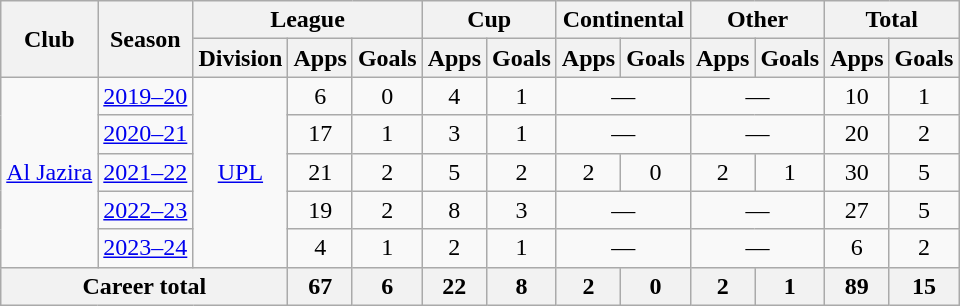<table class="wikitable" style="text-align: center">
<tr>
<th rowspan="2">Club</th>
<th rowspan="2">Season</th>
<th colspan="3">League</th>
<th colspan="2">Cup</th>
<th colspan="2">Continental</th>
<th colspan="2">Other</th>
<th colspan="2">Total</th>
</tr>
<tr>
<th>Division</th>
<th>Apps</th>
<th>Goals</th>
<th>Apps</th>
<th>Goals</th>
<th>Apps</th>
<th>Goals</th>
<th>Apps</th>
<th>Goals</th>
<th>Apps</th>
<th>Goals</th>
</tr>
<tr>
<td rowspan=5><a href='#'>Al Jazira</a></td>
<td><a href='#'>2019–20</a></td>
<td rowspan=5><a href='#'>UPL</a></td>
<td>6</td>
<td>0</td>
<td>4</td>
<td>1</td>
<td colspan=2>—</td>
<td colspan=2>—</td>
<td>10</td>
<td>1</td>
</tr>
<tr>
<td><a href='#'>2020–21</a></td>
<td>17</td>
<td>1</td>
<td>3</td>
<td>1</td>
<td colspan=2>—</td>
<td colspan=2>—</td>
<td>20</td>
<td>2</td>
</tr>
<tr>
<td><a href='#'>2021–22</a></td>
<td>21</td>
<td>2</td>
<td>5</td>
<td>2</td>
<td>2</td>
<td>0</td>
<td>2</td>
<td>1</td>
<td>30</td>
<td>5</td>
</tr>
<tr>
<td><a href='#'>2022–23</a></td>
<td>19</td>
<td>2</td>
<td>8</td>
<td>3</td>
<td colspan=2>—</td>
<td colspan=2>—</td>
<td>27</td>
<td>5</td>
</tr>
<tr>
<td><a href='#'>2023–24</a></td>
<td>4</td>
<td>1</td>
<td>2</td>
<td>1</td>
<td colspan=2>—</td>
<td colspan=2>—</td>
<td>6</td>
<td>2</td>
</tr>
<tr>
<th colspan="3"><strong>Career total</strong></th>
<th>67</th>
<th>6</th>
<th>22</th>
<th>8</th>
<th>2</th>
<th>0</th>
<th>2</th>
<th>1</th>
<th>89</th>
<th>15</th>
</tr>
</table>
